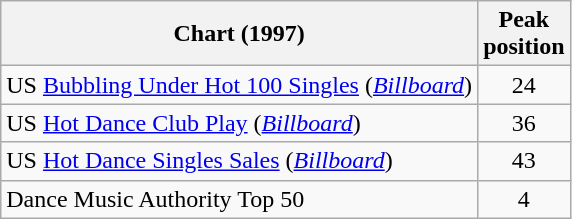<table class="wikitable sortable">
<tr>
<th>Chart (1997)</th>
<th>Peak<br>position</th>
</tr>
<tr>
<td>US <a href='#'>Bubbling Under Hot 100 Singles</a> (<em><a href='#'>Billboard</a></em>)</td>
<td style="text-align:center;">24</td>
</tr>
<tr>
<td>US <a href='#'>Hot Dance Club Play</a> (<em><a href='#'>Billboard</a></em>)</td>
<td style="text-align:center;">36</td>
</tr>
<tr>
<td>US <a href='#'>Hot Dance Singles Sales</a> (<em><a href='#'>Billboard</a></em>)</td>
<td style="text-align:center;">43</td>
</tr>
<tr>
<td>Dance Music Authority Top 50</td>
<td style="text-align:center;">4</td>
</tr>
</table>
